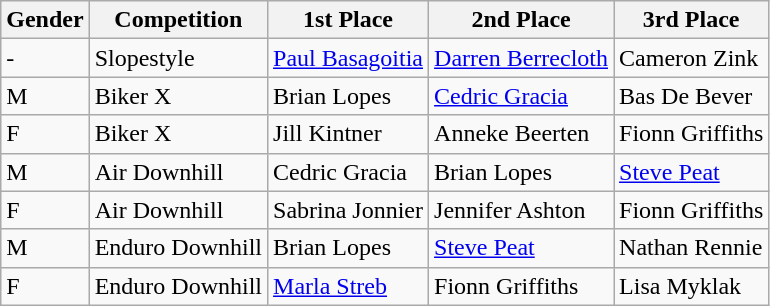<table class="wikitable">
<tr>
<th>Gender</th>
<th>Competition</th>
<th>1st Place</th>
<th>2nd Place</th>
<th>3rd Place</th>
</tr>
<tr>
<td>-</td>
<td>Slopestyle</td>
<td><a href='#'>Paul Basagoitia</a></td>
<td><a href='#'>Darren Berrecloth</a></td>
<td>Cameron Zink</td>
</tr>
<tr>
<td>M</td>
<td>Biker X</td>
<td>Brian Lopes</td>
<td><a href='#'>Cedric Gracia</a></td>
<td>Bas De Bever</td>
</tr>
<tr>
<td>F</td>
<td>Biker X</td>
<td>Jill Kintner</td>
<td>Anneke Beerten</td>
<td>Fionn Griffiths</td>
</tr>
<tr>
<td>M</td>
<td>Air Downhill</td>
<td>Cedric Gracia</td>
<td>Brian Lopes</td>
<td><a href='#'>Steve Peat</a></td>
</tr>
<tr>
<td>F</td>
<td>Air Downhill</td>
<td>Sabrina Jonnier</td>
<td>Jennifer Ashton</td>
<td>Fionn Griffiths</td>
</tr>
<tr>
<td>M</td>
<td>Enduro Downhill</td>
<td>Brian Lopes</td>
<td><a href='#'>Steve Peat</a></td>
<td>Nathan Rennie</td>
</tr>
<tr>
<td>F</td>
<td>Enduro Downhill</td>
<td><a href='#'>Marla Streb</a></td>
<td>Fionn Griffiths</td>
<td>Lisa Myklak</td>
</tr>
</table>
